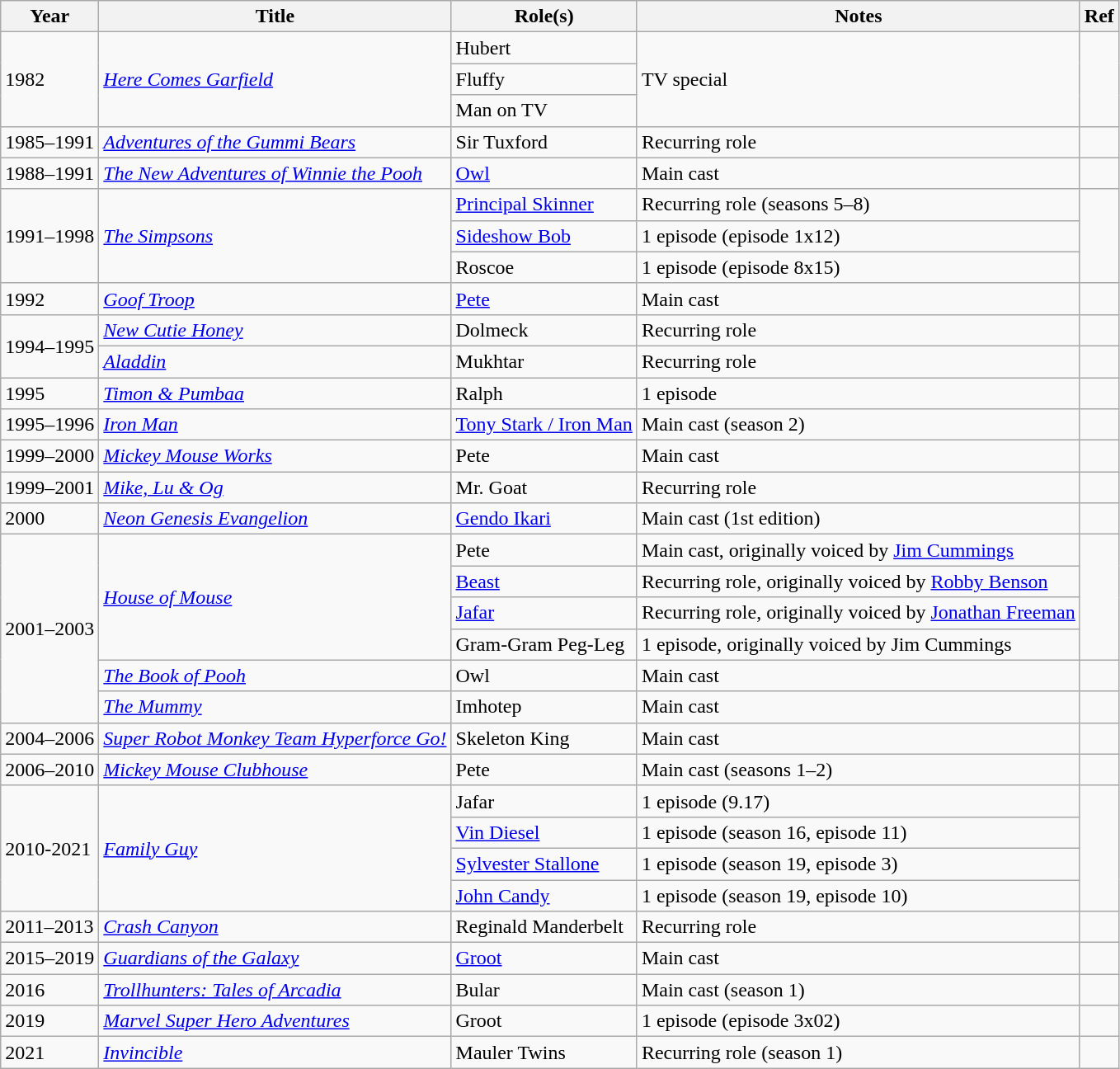<table class="wikitable plainrowheaders sortable">
<tr>
<th scope="col">Year</th>
<th scope="col">Title</th>
<th scope="col">Role(s)</th>
<th scope="col">Notes</th>
<th scope="col" class="unsortable">Ref</th>
</tr>
<tr>
<td rowspan=3>1982</td>
<td rowspan=3><em><a href='#'>Here Comes Garfield</a></em></td>
<td>Hubert</td>
<td rowspan=3>TV special</td>
<td rowspan=3></td>
</tr>
<tr>
<td>Fluffy</td>
</tr>
<tr>
<td>Man on TV</td>
</tr>
<tr>
<td>1985–1991</td>
<td><em><a href='#'>Adventures of the Gummi Bears</a></em></td>
<td>Sir Tuxford</td>
<td>Recurring role</td>
<td></td>
</tr>
<tr>
<td>1988–1991</td>
<td><em><a href='#'>The New Adventures of Winnie the Pooh</a></em></td>
<td><a href='#'>Owl</a></td>
<td>Main cast</td>
<td></td>
</tr>
<tr>
<td rowspan=3>1991–1998</td>
<td rowspan=3><em><a href='#'>The Simpsons</a></em></td>
<td><a href='#'>Principal Skinner</a></td>
<td>Recurring role (seasons 5–8)</td>
<td rowspan=3></td>
</tr>
<tr>
<td><a href='#'>Sideshow Bob</a></td>
<td>1 episode (episode 1x12)</td>
</tr>
<tr>
<td>Roscoe</td>
<td>1 episode (episode 8x15)</td>
</tr>
<tr>
<td>1992</td>
<td><em><a href='#'>Goof Troop</a></em></td>
<td><a href='#'>Pete</a></td>
<td>Main cast</td>
<td></td>
</tr>
<tr>
<td rowspan=2>1994–1995</td>
<td><em><a href='#'>New Cutie Honey</a></em></td>
<td>Dolmeck</td>
<td>Recurring role</td>
<td></td>
</tr>
<tr>
<td><em><a href='#'>Aladdin</a></em></td>
<td>Mukhtar</td>
<td>Recurring role</td>
<td></td>
</tr>
<tr>
<td>1995</td>
<td><em><a href='#'>Timon & Pumbaa</a></em></td>
<td>Ralph</td>
<td>1 episode</td>
<td></td>
</tr>
<tr>
<td>1995–1996</td>
<td><em><a href='#'>Iron Man</a></em></td>
<td><a href='#'>Tony Stark / Iron Man</a></td>
<td>Main cast (season 2)</td>
<td></td>
</tr>
<tr>
<td>1999–2000</td>
<td><em><a href='#'>Mickey Mouse Works</a></em></td>
<td>Pete</td>
<td>Main cast</td>
<td></td>
</tr>
<tr>
<td>1999–2001</td>
<td><em><a href='#'>Mike, Lu & Og</a></em></td>
<td>Mr. Goat</td>
<td>Recurring role</td>
<td></td>
</tr>
<tr>
<td>2000</td>
<td><em><a href='#'>Neon Genesis Evangelion</a></em></td>
<td><a href='#'>Gendo Ikari</a></td>
<td>Main cast (1st edition)</td>
<td></td>
</tr>
<tr>
<td rowspan=6>2001–2003</td>
<td rowspan=4><em><a href='#'>House of Mouse</a></em></td>
<td>Pete</td>
<td>Main cast, originally voiced by <a href='#'>Jim Cummings</a></td>
<td rowspan=4></td>
</tr>
<tr>
<td><a href='#'>Beast</a></td>
<td>Recurring role, originally voiced by <a href='#'>Robby Benson</a></td>
</tr>
<tr>
<td><a href='#'>Jafar</a></td>
<td>Recurring role, originally voiced by <a href='#'>Jonathan Freeman</a></td>
</tr>
<tr>
<td>Gram-Gram Peg-Leg</td>
<td>1 episode, originally voiced by Jim Cummings</td>
</tr>
<tr>
<td><em><a href='#'>The Book of Pooh</a></em></td>
<td>Owl</td>
<td>Main cast</td>
<td></td>
</tr>
<tr>
<td><em><a href='#'>The Mummy</a></em></td>
<td>Imhotep</td>
<td>Main cast</td>
<td></td>
</tr>
<tr>
<td>2004–2006</td>
<td><em><a href='#'>Super Robot Monkey Team Hyperforce Go!</a></em></td>
<td>Skeleton King</td>
<td>Main cast</td>
<td></td>
</tr>
<tr>
<td>2006–2010</td>
<td><em><a href='#'>Mickey Mouse Clubhouse</a></em></td>
<td>Pete</td>
<td>Main cast (seasons 1–2)</td>
<td></td>
</tr>
<tr>
<td rowspan=4>2010-2021</td>
<td rowspan=4><em><a href='#'>Family Guy</a></em></td>
<td>Jafar</td>
<td>1 episode (9.17)</td>
<td rowspan=4></td>
</tr>
<tr>
<td><a href='#'>Vin Diesel</a></td>
<td>1 episode (season 16, episode 11)</td>
</tr>
<tr>
<td><a href='#'>Sylvester Stallone</a></td>
<td>1 episode (season 19, episode 3)</td>
</tr>
<tr>
<td><a href='#'>John Candy</a></td>
<td>1 episode (season 19, episode 10)</td>
</tr>
<tr>
<td>2011–2013</td>
<td><em><a href='#'>Crash Canyon</a></em></td>
<td>Reginald Manderbelt</td>
<td>Recurring role</td>
<td></td>
</tr>
<tr>
<td>2015–2019</td>
<td><em><a href='#'>Guardians of the Galaxy</a></em></td>
<td><a href='#'>Groot</a></td>
<td>Main cast</td>
<td></td>
</tr>
<tr>
<td>2016</td>
<td><em><a href='#'>Trollhunters: Tales of Arcadia</a></em></td>
<td>Bular</td>
<td>Main cast (season 1)</td>
<td></td>
</tr>
<tr>
<td>2019</td>
<td><em><a href='#'>Marvel Super Hero Adventures</a></em></td>
<td>Groot</td>
<td>1 episode (episode 3x02)</td>
<td></td>
</tr>
<tr>
<td>2021</td>
<td><em><a href='#'>Invincible</a></em></td>
<td>Mauler Twins</td>
<td>Recurring role (season 1)</td>
<td></td>
</tr>
</table>
